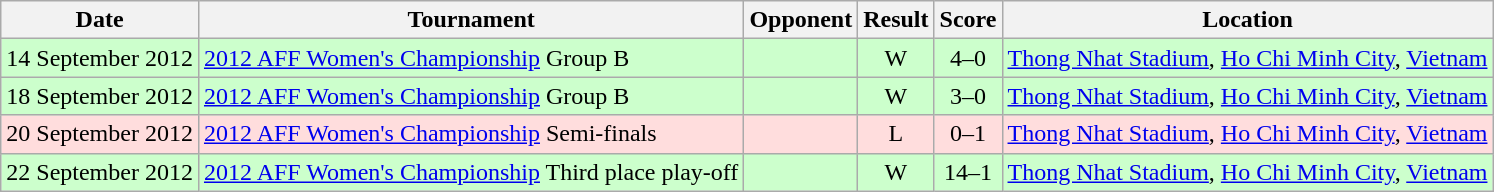<table class="wikitable">
<tr>
<th>Date</th>
<th>Tournament</th>
<th>Opponent</th>
<th>Result</th>
<th>Score</th>
<th>Location</th>
</tr>
<tr style="background:#cfc;">
<td>14 September 2012</td>
<td><a href='#'>2012 AFF Women's Championship</a> Group B</td>
<td></td>
<td style="text-align:center">W</td>
<td style="text-align:center">4–0</td>
<td> <a href='#'>Thong Nhat Stadium</a>, <a href='#'>Ho Chi Minh City</a>, <a href='#'>Vietnam</a></td>
</tr>
<tr style="background:#cfc;">
<td>18 September 2012</td>
<td><a href='#'>2012 AFF Women's Championship</a> Group B</td>
<td></td>
<td style="text-align:center">W</td>
<td style="text-align:center">3–0</td>
<td> <a href='#'>Thong Nhat Stadium</a>, <a href='#'>Ho Chi Minh City</a>, <a href='#'>Vietnam</a></td>
</tr>
<tr style="background:#fdd;">
<td>20 September 2012</td>
<td><a href='#'>2012 AFF Women's Championship</a> Semi-finals</td>
<td></td>
<td style="text-align:center">L</td>
<td style="text-align:center">0–1</td>
<td> <a href='#'>Thong Nhat Stadium</a>, <a href='#'>Ho Chi Minh City</a>, <a href='#'>Vietnam</a></td>
</tr>
<tr style="background:#cfc;">
<td>22 September 2012</td>
<td><a href='#'>2012 AFF Women's Championship</a> Third place play-off</td>
<td></td>
<td style="text-align:center">W</td>
<td style="text-align:center">14–1</td>
<td> <a href='#'>Thong Nhat Stadium</a>, <a href='#'>Ho Chi Minh City</a>, <a href='#'>Vietnam</a></td>
</tr>
</table>
